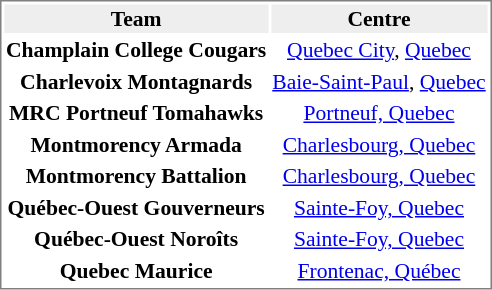<table cellpadding="0">
<tr align="left" style="vertical-align: top">
<td></td>
<td><br><table cellpadding="1" style="font-size: 90%; border: 1px solid gray;">
<tr align="center" bgcolor="#eeeeee">
<td><strong>Team</strong></td>
<td><strong>Centre</strong></td>
</tr>
<tr align="center">
<td><strong>Champlain College Cougars</strong></td>
<td><a href='#'>Quebec City</a>, <a href='#'>Quebec</a></td>
</tr>
<tr align="center">
<td><strong>Charlevoix Montagnards</strong></td>
<td><a href='#'>Baie-Saint-Paul</a>, <a href='#'>Quebec</a></td>
</tr>
<tr align="center">
<td><strong>MRC Portneuf Tomahawks</strong></td>
<td><a href='#'>Portneuf, Quebec</a></td>
</tr>
<tr align="center">
<td><strong>Montmorency Armada</strong></td>
<td><a href='#'>Charlesbourg, Quebec</a></td>
</tr>
<tr align="center">
<td><strong>Montmorency Battalion</strong></td>
<td><a href='#'>Charlesbourg, Quebec</a></td>
</tr>
<tr align="center">
<td><strong>Québec-Ouest Gouverneurs</strong></td>
<td><a href='#'>Sainte-Foy, Quebec</a></td>
</tr>
<tr align="center">
<td><strong>Québec-Ouest Noroîts</strong></td>
<td><a href='#'>Sainte-Foy, Quebec</a></td>
</tr>
<tr align="center">
<td><strong>Quebec Maurice</strong></td>
<td><a href='#'>Frontenac, Québec</a></td>
</tr>
</table>
</td>
</tr>
</table>
